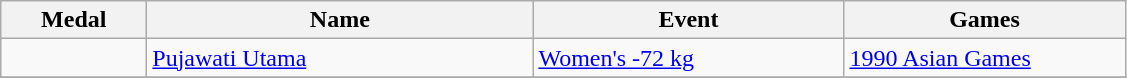<table class="wikitable sortable" style="font-size:100%">
<tr>
<th width="90">Medal</th>
<th width="250">Name</th>
<th width="200">Event</th>
<th width="180">Games</th>
</tr>
<tr>
<td></td>
<td><a href='#'>Pujawati Utama</a></td>
<td><a href='#'>Women's -72 kg</a></td>
<td><a href='#'>1990 Asian Games</a></td>
</tr>
<tr>
</tr>
</table>
